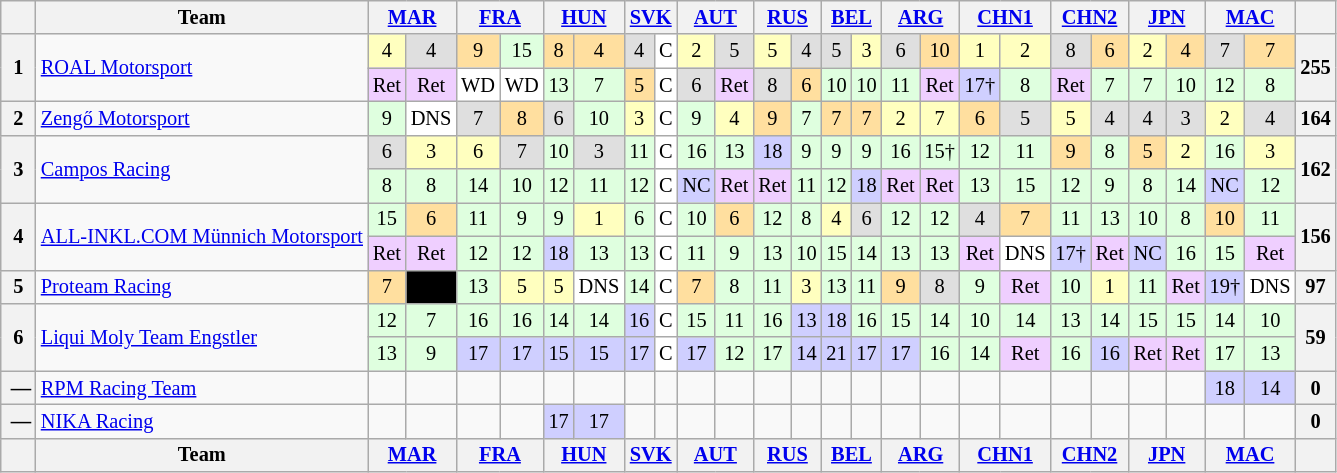<table align=left| class="wikitable" style="font-size: 85%; text-align: center">
<tr valign="top">
<th valign=middle></th>
<th valign=middle>Team</th>
<th colspan=2><a href='#'>MAR</a><br></th>
<th colspan=2><a href='#'>FRA</a><br></th>
<th colspan=2><a href='#'>HUN</a><br></th>
<th colspan=2><a href='#'>SVK</a><br></th>
<th colspan=2><a href='#'>AUT</a><br></th>
<th colspan=2><a href='#'>RUS</a><br></th>
<th colspan=2><a href='#'>BEL</a><br></th>
<th colspan=2><a href='#'>ARG</a><br></th>
<th colspan=2><a href='#'>CHN1</a><br></th>
<th colspan=2><a href='#'>CHN2</a><br></th>
<th colspan=2><a href='#'>JPN</a><br></th>
<th colspan=2><a href='#'>MAC</a><br></th>
<th valign=middle>  </th>
</tr>
<tr>
<th rowspan=2>1</th>
<td align=left rowspan=2> <a href='#'>ROAL Motorsport</a></td>
<td style="background:#ffffbf;">4</td>
<td style="background:#dfdfdf;">4</td>
<td style="background:#ffdf9f;">9</td>
<td style="background:#dfffdf;">15</td>
<td style="background:#ffdf9f;">8</td>
<td style="background:#ffdf9f;">4</td>
<td style="background:#dfdfdf;">4</td>
<td style="background:#ffffff;">C</td>
<td style="background:#ffffbf;">2</td>
<td style="background:#dfdfdf;">5</td>
<td style="background:#ffffbf;">5</td>
<td style="background:#dfdfdf;">4</td>
<td style="background:#dfdfdf;">5</td>
<td style="background:#ffffbf;">3</td>
<td style="background:#dfdfdf;">6</td>
<td style="background:#ffdf9f;">10</td>
<td style="background:#ffffbf;">1</td>
<td style="background:#ffffbf;">2</td>
<td style="background:#dfdfdf;">8</td>
<td style="background:#ffdf9f;">6</td>
<td style="background:#ffffbf;">2</td>
<td style="background:#ffdf9f;">4</td>
<td style="background:#dfdfdf;">7</td>
<td style="background:#ffdf9f;">7</td>
<th rowspan=2>255</th>
</tr>
<tr>
<td style="background:#efcfff;">Ret</td>
<td style="background:#efcfff;">Ret</td>
<td style="background:#ffffff;">WD</td>
<td style="background:#ffffff;">WD</td>
<td style="background:#dfffdf;">13</td>
<td style="background:#dfffdf;">7</td>
<td style="background:#ffdf9f;">5</td>
<td style="background:#ffffff;">C</td>
<td style="background:#dfdfdf;">6</td>
<td style="background:#efcfff;">Ret</td>
<td style="background:#dfdfdf;">8</td>
<td style="background:#ffdf9f;">6</td>
<td style="background:#dfffdf;">10</td>
<td style="background:#dfffdf;">10</td>
<td style="background:#dfffdf;">11</td>
<td style="background:#efcfff;">Ret</td>
<td style="background:#cfcfff;">17†</td>
<td style="background:#dfffdf;">8</td>
<td style="background:#efcfff;">Ret</td>
<td style="background:#dfffdf;">7</td>
<td style="background:#dfffdf;">7</td>
<td style="background:#dfffdf;">10</td>
<td style="background:#dfffdf;">12</td>
<td style="background:#dfffdf;">8</td>
</tr>
<tr>
<th>2</th>
<td align="left"> <a href='#'>Zengő Motorsport</a></td>
<td style="background:#dfffdf;">9</td>
<td style="background:#ffffff;">DNS</td>
<td style="background:#dfdfdf;">7</td>
<td style="background:#ffdf9f;">8</td>
<td style="background:#dfdfdf;">6</td>
<td style="background:#dfffdf;">10</td>
<td style="background:#ffffbf;">3</td>
<td style="background:#ffffff;">C</td>
<td style="background:#dfffdf;">9</td>
<td style="background:#ffffbf;">4</td>
<td style="background:#ffdf9f;">9</td>
<td style="background:#dfffdf;">7</td>
<td style="background:#ffdf9f;">7</td>
<td style="background:#ffdf9f;">7</td>
<td style="background:#ffffbf;">2</td>
<td style="background:#ffffbf;">7</td>
<td style="background:#ffdf9f;">6</td>
<td style="background:#dfdfdf;">5</td>
<td style="background:#ffffbf;">5</td>
<td style="background:#dfdfdf;">4</td>
<td style="background:#dfdfdf;">4</td>
<td style="background:#dfdfdf;">3</td>
<td style="background:#ffffbf;">2</td>
<td style="background:#dfdfdf;">4</td>
<th>164</th>
</tr>
<tr>
<th rowspan=2>3</th>
<td align=left rowspan=2> <a href='#'>Campos Racing</a></td>
<td style="background:#dfdfdf;">6</td>
<td style="background:#ffffbf;">3</td>
<td style="background:#ffffbf;">6</td>
<td style="background:#dfdfdf;">7</td>
<td style="background:#dfffdf;">10</td>
<td style="background:#dfdfdf;">3</td>
<td style="background:#dfffdf;">11</td>
<td style="background:#ffffff;">C</td>
<td style="background:#dfffdf;">16</td>
<td style="background:#dfffdf;">13</td>
<td style="background:#cfcfff;">18</td>
<td style="background:#dfffdf;">9</td>
<td style="background:#dfffdf;">9</td>
<td style="background:#dfffdf;">9</td>
<td style="background:#dfffdf;">16</td>
<td style="background:#dfffdf;">15†</td>
<td style="background:#dfffdf;">12</td>
<td style="background:#dfffdf;">11</td>
<td style="background:#ffdf9f;">9</td>
<td style="background:#dfffdf;">8</td>
<td style="background:#ffdf9f;">5</td>
<td style="background:#ffffbf;">2</td>
<td style="background:#dfffdf;">16</td>
<td style="background:#ffffbf;">3</td>
<th rowspan=2>162</th>
</tr>
<tr>
<td style="background:#dfffdf;">8</td>
<td style="background:#dfffdf;">8</td>
<td style="background:#dfffdf;">14</td>
<td style="background:#dfffdf;">10</td>
<td style="background:#dfffdf;">12</td>
<td style="background:#dfffdf;">11</td>
<td style="background:#dfffdf;">12</td>
<td style="background:#ffffff;">C</td>
<td style="background:#cfcfff;">NC</td>
<td style="background:#efcfff;">Ret</td>
<td style="background:#efcfff;">Ret</td>
<td style="background:#dfffdf;">11</td>
<td style="background:#dfffdf;">12</td>
<td style="background:#cfcfff;">18</td>
<td style="background:#efcfff;">Ret</td>
<td style="background:#efcfff;">Ret</td>
<td style="background:#dfffdf;">13</td>
<td style="background:#dfffdf;">15</td>
<td style="background:#dfffdf;">12</td>
<td style="background:#dfffdf;">9</td>
<td style="background:#dfffdf;">8</td>
<td style="background:#dfffdf;">14</td>
<td style="background:#cfcfff;">NC</td>
<td style="background:#dfffdf;">12</td>
</tr>
<tr>
<th rowspan=2>4</th>
<td align=left rowspan=2 nowrap> <a href='#'>ALL-INKL.COM Münnich Motorsport</a></td>
<td style="background:#dfffdf;">15</td>
<td style="background:#ffdf9f;">6</td>
<td style="background:#dfffdf;">11</td>
<td style="background:#dfffdf;">9</td>
<td style="background:#dfffdf;">9</td>
<td style="background:#ffffbf;">1</td>
<td style="background:#dfffdf;">6</td>
<td style="background:#ffffff;">C</td>
<td style="background:#dfffdf;">10</td>
<td style="background:#ffdf9f;">6</td>
<td style="background:#dfffdf;">12</td>
<td style="background:#dfffdf;">8</td>
<td style="background:#ffffbf;">4</td>
<td style="background:#dfdfdf;">6</td>
<td style="background:#dfffdf;">12</td>
<td style="background:#dfffdf;">12</td>
<td style="background:#dfdfdf;">4</td>
<td style="background:#ffdf9f;">7</td>
<td style="background:#dfffdf;">11</td>
<td style="background:#dfffdf;">13</td>
<td style="background:#dfffdf;">10</td>
<td style="background:#dfffdf;">8</td>
<td style="background:#ffdf9f;">10</td>
<td style="background:#dfffdf;">11</td>
<th rowspan=2>156</th>
</tr>
<tr>
<td style="background:#efcfff;">Ret</td>
<td style="background:#efcfff;">Ret</td>
<td style="background:#dfffdf;">12</td>
<td style="background:#dfffdf;">12</td>
<td style="background:#cfcfff;">18</td>
<td style="background:#dfffdf;">13</td>
<td style="background:#dfffdf;">13</td>
<td style="background:#ffffff;">C</td>
<td style="background:#dfffdf;">11</td>
<td style="background:#dfffdf;">9</td>
<td style="background:#dfffdf;">13</td>
<td style="background:#dfffdf;">10</td>
<td style="background:#dfffdf;">15</td>
<td style="background:#dfffdf;">14</td>
<td style="background:#dfffdf;">13</td>
<td style="background:#dfffdf;">13</td>
<td style="background:#efcfff;">Ret</td>
<td style="background:#ffffff;">DNS</td>
<td style="background:#cfcfff;">17†</td>
<td style="background:#efcfff;">Ret</td>
<td style="background:#cfcfff;">NC</td>
<td style="background:#dfffdf;">16</td>
<td style="background:#dfffdf;">15</td>
<td style="background:#efcfff;">Ret</td>
</tr>
<tr>
<th>5</th>
<td align="left"> <a href='#'>Proteam Racing</a></td>
<td style="background:#ffdf9f;">7</td>
<td style="background:#000000;" style=color:white>DSQ</td>
<td style="background:#dfffdf;">13</td>
<td style="background:#ffffbf;">5</td>
<td style="background:#ffffbf;">5</td>
<td style="background:#ffffff;">DNS</td>
<td style="background:#dfffdf;">14</td>
<td style="background:#ffffff;">C</td>
<td style="background:#ffdf9f;">7</td>
<td style="background:#dfffdf;">8</td>
<td style="background:#dfffdf;">11</td>
<td style="background:#ffffbf;">3</td>
<td style="background:#dfffdf;">13</td>
<td style="background:#dfffdf;">11</td>
<td style="background:#ffdf9f;">9</td>
<td style="background:#dfdfdf;">8</td>
<td style="background:#dfffdf;">9</td>
<td style="background:#efcfff;">Ret</td>
<td style="background:#dfffdf;">10</td>
<td style="background:#ffffbf;">1</td>
<td style="background:#dfffdf;">11</td>
<td style="background:#efcfff;">Ret</td>
<td style="background:#cfcfff;">19†</td>
<td style="background:#ffffff;">DNS</td>
<th>97</th>
</tr>
<tr>
<th rowspan=2>6</th>
<td align=left rowspan=2> <a href='#'>Liqui Moly Team Engstler</a></td>
<td style="background:#dfffdf;">12</td>
<td style="background:#dfffdf;">7</td>
<td style="background:#dfffdf;">16</td>
<td style="background:#dfffdf;">16</td>
<td style="background:#dfffdf;">14</td>
<td style="background:#dfffdf;">14</td>
<td style="background:#cfcfff;">16</td>
<td style="background:#ffffff;">C</td>
<td style="background:#dfffdf;">15</td>
<td style="background:#dfffdf;">11</td>
<td style="background:#dfffdf;">16</td>
<td style="background:#cfcfff;">13</td>
<td style="background:#cfcfff;">18</td>
<td style="background:#dfffdf;">16</td>
<td style="background:#dfffdf;">15</td>
<td style="background:#dfffdf;">14</td>
<td style="background:#dfffdf;">10</td>
<td style="background:#dfffdf;">14</td>
<td style="background:#dfffdf;">13</td>
<td style="background:#dfffdf;">14</td>
<td style="background:#dfffdf;">15</td>
<td style="background:#dfffdf;">15</td>
<td style="background:#dfffdf;">14</td>
<td style="background:#dfffdf;">10</td>
<th rowspan=2>59</th>
</tr>
<tr>
<td style="background:#dfffdf;">13</td>
<td style="background:#dfffdf;">9</td>
<td style="background:#cfcfff;">17</td>
<td style="background:#cfcfff;">17</td>
<td style="background:#cfcfff;">15</td>
<td style="background:#cfcfff;">15</td>
<td style="background:#cfcfff;">17</td>
<td style="background:#ffffff;">C</td>
<td style="background:#cfcfff;">17</td>
<td style="background:#dfffdf;">12</td>
<td style="background:#dfffdf;">17</td>
<td style="background:#cfcfff;">14</td>
<td style="background:#cfcfff;">21</td>
<td style="background:#cfcfff;">17</td>
<td style="background:#cfcfff;">17</td>
<td style="background:#dfffdf;">16</td>
<td style="background:#dfffdf;">14</td>
<td style="background:#efcfff;">Ret</td>
<td style="background:#dfffdf;">16</td>
<td style="background:#cfcfff;">16</td>
<td style="background:#efcfff;">Ret</td>
<td style="background:#efcfff;">Ret</td>
<td style="background:#dfffdf;">17</td>
<td style="background:#dfffdf;">13</td>
</tr>
<tr>
<th> —</th>
<td align="left"> <a href='#'>RPM Racing Team</a></td>
<td></td>
<td></td>
<td></td>
<td></td>
<td></td>
<td></td>
<td></td>
<td></td>
<td></td>
<td></td>
<td></td>
<td></td>
<td></td>
<td></td>
<td></td>
<td></td>
<td></td>
<td></td>
<td></td>
<td></td>
<td></td>
<td></td>
<td style="background:#cfcfff;">18</td>
<td style="background:#cfcfff;">14</td>
<th>0</th>
</tr>
<tr>
<th> —</th>
<td align="left"> <a href='#'>NIKA Racing</a></td>
<td></td>
<td></td>
<td></td>
<td></td>
<td style="background:#cfcfff;">17</td>
<td style="background:#cfcfff;">17</td>
<td></td>
<td></td>
<td></td>
<td></td>
<td></td>
<td></td>
<td></td>
<td></td>
<td></td>
<td></td>
<td></td>
<td></td>
<td></td>
<td></td>
<td></td>
<td></td>
<td></td>
<td></td>
<th>0</th>
</tr>
<tr valign="top">
<th valign=middle></th>
<th valign=middle>Team</th>
<th colspan=2><a href='#'>MAR</a><br></th>
<th colspan=2><a href='#'>FRA</a><br></th>
<th colspan=2><a href='#'>HUN</a><br></th>
<th colspan=2><a href='#'>SVK</a><br></th>
<th colspan=2><a href='#'>AUT</a><br></th>
<th colspan=2><a href='#'>RUS</a><br></th>
<th colspan=2><a href='#'>BEL</a><br></th>
<th colspan=2><a href='#'>ARG</a><br></th>
<th colspan=2><a href='#'>CHN1</a><br></th>
<th colspan=2><a href='#'>CHN2</a><br></th>
<th colspan=2><a href='#'>JPN</a><br></th>
<th colspan=2><a href='#'>MAC</a><br></th>
<th valign=middle>  </th>
</tr>
</table>
